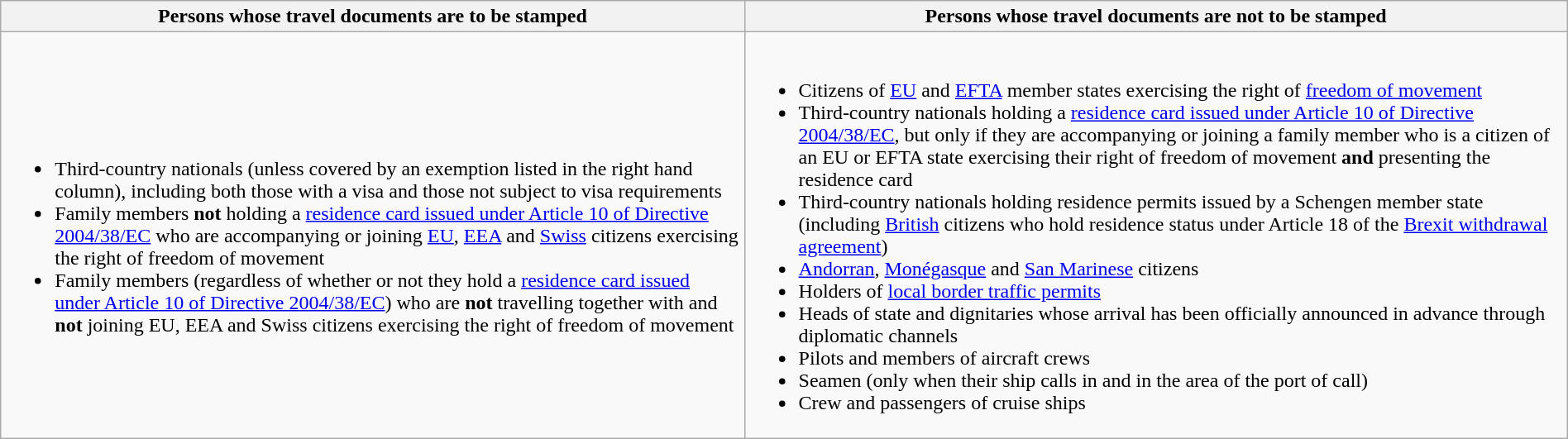<table class="wikitable" style="width:100%;">
<tr>
<th>Persons whose travel documents are to be stamped</th>
<th>Persons whose travel documents are not to be stamped</th>
</tr>
<tr>
<td><br><ul><li>Third-country nationals (unless covered by an exemption listed in the right hand column), including both those with a visa and those not subject to visa requirements</li><li>Family members <strong>not</strong> holding a <a href='#'>residence card issued under Article 10 of Directive 2004/38/EC</a> who are accompanying or joining <a href='#'>EU</a>, <a href='#'>EEA</a> and <a href='#'>Swiss</a> citizens exercising the right of freedom of movement</li><li>Family members (regardless of whether or not they hold a <a href='#'>residence card issued under Article 10 of Directive 2004/38/EC</a>) who are <strong>not</strong> travelling together with and <strong>not</strong> joining EU, EEA and Swiss citizens exercising the right of freedom of movement</li></ul></td>
<td><br><ul><li>Citizens of <a href='#'>EU</a> and <a href='#'>EFTA</a> member states exercising the right of <a href='#'>freedom of movement</a></li><li>Third-country nationals holding a <a href='#'>residence card issued under Article 10 of Directive 2004/38/EC</a>, but only if they are accompanying or joining a family member who is a citizen of an EU or EFTA state exercising their right of freedom of movement <strong>and</strong> presenting the residence card</li><li>Third-country nationals holding residence permits issued by a Schengen member state (including <a href='#'>British</a> citizens who hold residence status under Article 18 of the <a href='#'>Brexit withdrawal agreement</a>)</li><li><a href='#'>Andorran</a>, <a href='#'>Monégasque</a> and <a href='#'>San Marinese</a> citizens</li><li>Holders of <a href='#'>local border traffic permits</a></li><li>Heads of state and dignitaries whose arrival has been officially announced in advance through diplomatic channels</li><li>Pilots and members of aircraft crews</li><li>Seamen (only when their ship calls in and in the area of the port of call)</li><li>Crew and passengers of cruise ships</li></ul></td>
</tr>
</table>
